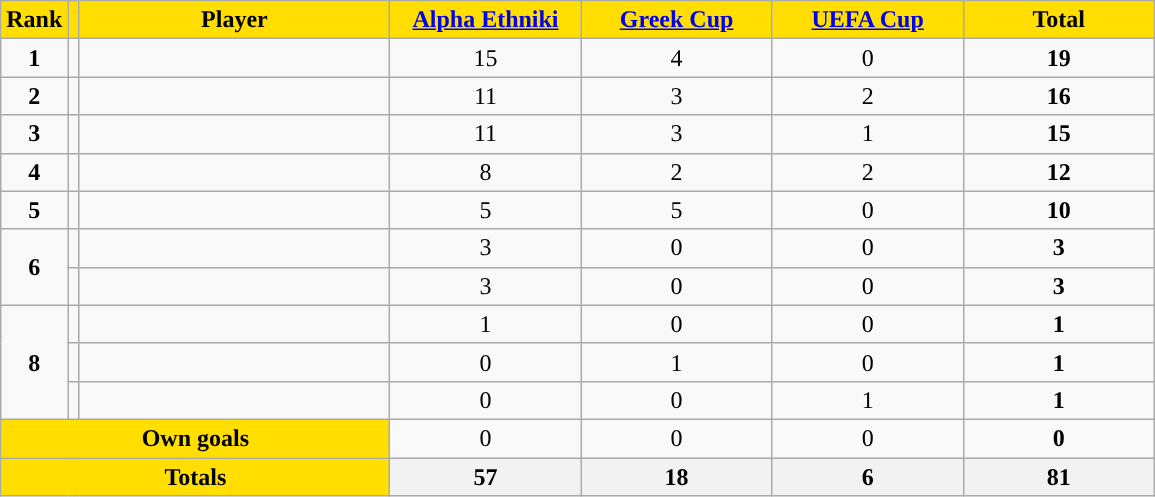<table class="wikitable sortable" style="text-align: center">
<tr>
<th style="background:#FFDE00">Rank</th>
<th style="background:#FFDE00"></th>
<th width=200 style="background:#FFDE00">Player</th>
<th width=120 style="background:#FFDE00"><a href='#'>Alpha Ethniki</a></th>
<th width=120 style="background:#FFDE00"><a href='#'>Greek Cup</a></th>
<th width=120 style="background:#FFDE00"><a href='#'>UEFA Cup</a></th>
<th width=120 style="background:#FFDE00">Total</th>
</tr>
<tr>
<td><strong>1</strong></td>
<td></td>
<td align=left></td>
<td>15</td>
<td>4</td>
<td>0</td>
<td><strong>19</strong></td>
</tr>
<tr>
<td><strong>2</strong></td>
<td></td>
<td align=left></td>
<td>11</td>
<td>3</td>
<td>2</td>
<td><strong>16</strong></td>
</tr>
<tr>
<td><strong>3</strong></td>
<td></td>
<td align=left></td>
<td>11</td>
<td>3</td>
<td>1</td>
<td><strong>15</strong></td>
</tr>
<tr>
<td><strong>4</strong></td>
<td></td>
<td align=left></td>
<td>8</td>
<td>2</td>
<td>2</td>
<td><strong>12</strong></td>
</tr>
<tr>
<td><strong>5</strong></td>
<td></td>
<td align=left></td>
<td>5</td>
<td>5</td>
<td>0</td>
<td><strong>10</strong></td>
</tr>
<tr>
<td rowspan=2><strong>6</strong></td>
<td></td>
<td align=left></td>
<td>3</td>
<td>0</td>
<td>0</td>
<td><strong>3</strong></td>
</tr>
<tr>
<td></td>
<td align=left></td>
<td>3</td>
<td>0</td>
<td>0</td>
<td><strong>3</strong></td>
</tr>
<tr>
<td rowspan=3><strong>8</strong></td>
<td></td>
<td align=left></td>
<td>1</td>
<td>0</td>
<td>0</td>
<td><strong>1</strong></td>
</tr>
<tr>
<td></td>
<td align=left></td>
<td>0</td>
<td>1</td>
<td>0</td>
<td><strong>1</strong></td>
</tr>
<tr>
<td></td>
<td align=left></td>
<td>0</td>
<td>0</td>
<td>1</td>
<td><strong>1</strong></td>
</tr>
<tr class="sortbottom">
<td colspan=3 style="background:#FFDE00"><strong>Own goals</strong></td>
<td>0</td>
<td>0</td>
<td>0</td>
<td><strong>0</strong></td>
</tr>
<tr class="sortbottom">
<th colspan=3 style="background:#FFDE00"><strong>Totals</strong></th>
<th><strong>57</strong></th>
<th><strong>18</strong></th>
<th><strong> 6</strong></th>
<th><strong>81</strong></th>
</tr>
</table>
